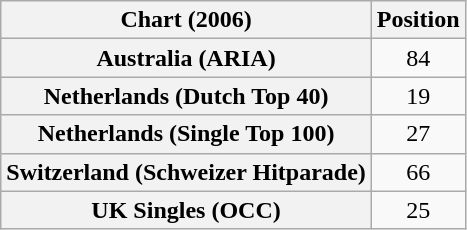<table class="wikitable sortable plainrowheaders" style="text-align:center">
<tr>
<th>Chart (2006)</th>
<th>Position</th>
</tr>
<tr>
<th scope="row">Australia (ARIA)</th>
<td>84</td>
</tr>
<tr>
<th scope="row">Netherlands (Dutch Top 40)</th>
<td>19</td>
</tr>
<tr>
<th scope="row">Netherlands (Single Top 100)</th>
<td>27</td>
</tr>
<tr>
<th scope="row">Switzerland (Schweizer Hitparade)</th>
<td>66</td>
</tr>
<tr>
<th scope="row">UK Singles (OCC)</th>
<td>25</td>
</tr>
</table>
